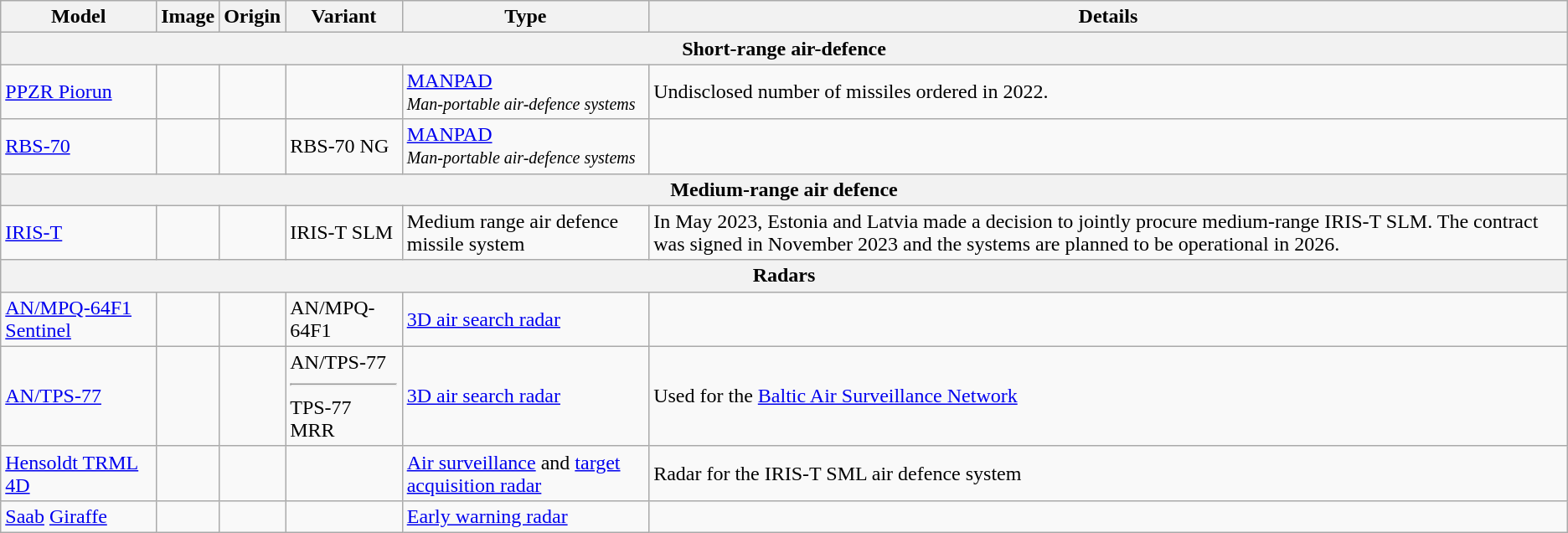<table class="wikitable">
<tr>
<th>Model</th>
<th>Image</th>
<th>Origin</th>
<th>Variant</th>
<th>Type</th>
<th>Details</th>
</tr>
<tr>
<th colspan="6">Short-range air-defence</th>
</tr>
<tr>
<td><a href='#'>PPZR Piorun</a></td>
<td></td>
<td><small></small></td>
<td></td>
<td><a href='#'>MANPAD</a><br><em><small>Man-portable air-defence systems</small></em></td>
<td>Undisclosed number of missiles ordered in 2022.</td>
</tr>
<tr>
<td><a href='#'>RBS-70</a></td>
<td></td>
<td><small></small></td>
<td>RBS-70 NG</td>
<td><a href='#'>MANPAD</a><br><em><small>Man-portable air-defence systems</small></em></td>
<td></td>
</tr>
<tr>
<th colspan="6">Medium-range air defence</th>
</tr>
<tr>
<td><a href='#'>IRIS-T</a></td>
<td></td>
<td><small></small></td>
<td>IRIS-T SLM</td>
<td>Medium range air defence missile system</td>
<td>In May 2023, Estonia and Latvia made a decision to jointly procure medium-range IRIS-T SLM. The contract was signed in November 2023 and the systems are planned to be operational in 2026.</td>
</tr>
<tr>
<th colspan="6">Radars</th>
</tr>
<tr>
<td><a href='#'>AN/MPQ-64F1 Sentinel</a></td>
<td></td>
<td><small></small></td>
<td>AN/MPQ-64F1</td>
<td><a href='#'>3D air search radar</a></td>
<td></td>
</tr>
<tr>
<td><a href='#'>AN/TPS-77</a></td>
<td></td>
<td><small></small></td>
<td>AN/TPS-77<hr>TPS-77 MRR</td>
<td><a href='#'>3D air search radar</a></td>
<td>Used for the <a href='#'>Baltic Air Surveillance Network</a></td>
</tr>
<tr>
<td><a href='#'>Hensoldt TRML 4D</a></td>
<td></td>
<td><small></small></td>
<td></td>
<td><a href='#'>Air surveillance</a> and <a href='#'>target acquisition radar</a></td>
<td>Radar for the IRIS-T SML air defence system</td>
</tr>
<tr>
<td><a href='#'>Saab</a> <a href='#'>Giraffe</a></td>
<td></td>
<td><small></small></td>
<td></td>
<td><a href='#'>Early warning radar</a></td>
<td></td>
</tr>
</table>
